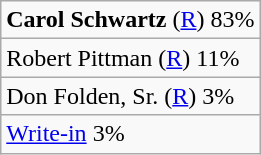<table class="wikitable">
<tr>
<td><strong>Carol Schwartz</strong> (<a href='#'>R</a>) 83%</td>
</tr>
<tr>
<td>Robert Pittman (<a href='#'>R</a>) 11%</td>
</tr>
<tr>
<td>Don Folden, Sr. (<a href='#'>R</a>) 3%</td>
</tr>
<tr>
<td><a href='#'>Write-in</a> 3%</td>
</tr>
</table>
